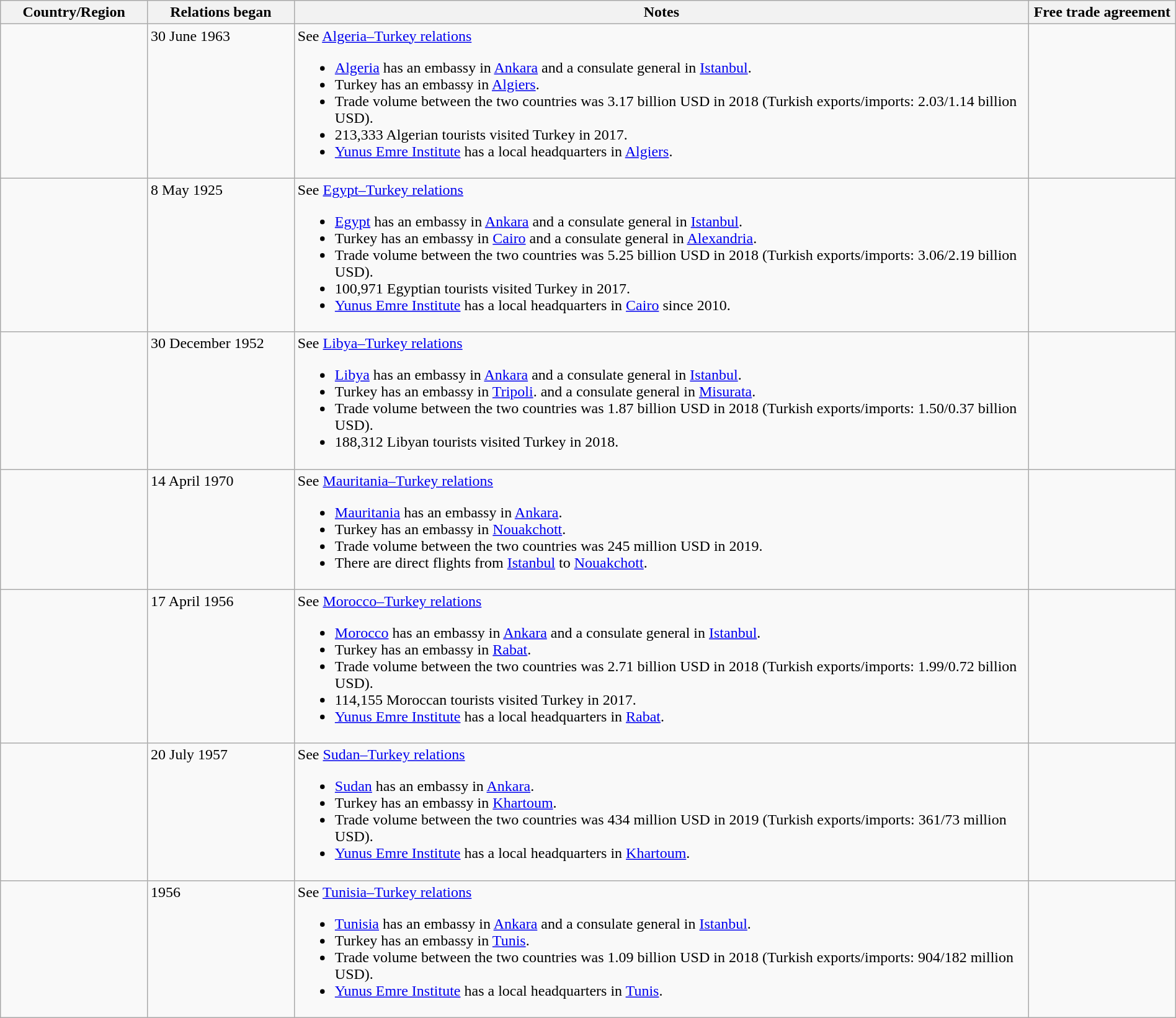<table class="wikitable sortable" style="width:100%; margin:auto;">
<tr>
<th style="width:10%;">Country/Region</th>
<th style="width:10%;">Relations began</th>
<th style="width:50%;">Notes</th>
<th style="width:10%;">Free trade agreement</th>
</tr>
<tr valign="top">
<td></td>
<td>30 June 1963</td>
<td>See <a href='#'>Algeria–Turkey relations</a><br><ul><li><a href='#'>Algeria</a> has an embassy in <a href='#'>Ankara</a> and a consulate general in <a href='#'>Istanbul</a>.</li><li>Turkey has an embassy in <a href='#'>Algiers</a>.</li><li>Trade volume between the two countries was 3.17 billion USD in 2018 (Turkish exports/imports: 2.03/1.14 billion USD).</li><li>213,333 Algerian tourists visited Turkey in 2017.</li><li><a href='#'>Yunus Emre Institute</a> has a local headquarters in <a href='#'>Algiers</a>.</li></ul></td>
<td></td>
</tr>
<tr valign="top">
<td></td>
<td>8 May 1925</td>
<td>See <a href='#'>Egypt–Turkey relations</a><br><ul><li><a href='#'>Egypt</a> has an embassy in <a href='#'>Ankara</a> and a consulate general in <a href='#'>Istanbul</a>.</li><li>Turkey has an embassy in <a href='#'>Cairo</a> and a consulate general in <a href='#'>Alexandria</a>.</li><li>Trade volume between the two countries was 5.25 billion USD in 2018 (Turkish exports/imports: 3.06/2.19 billion USD).</li><li>100,971 Egyptian tourists visited Turkey in 2017.</li><li><a href='#'>Yunus Emre Institute</a> has a local headquarters in <a href='#'>Cairo</a> since 2010.</li></ul></td>
<td></td>
</tr>
<tr valign="top">
<td></td>
<td>30 December 1952</td>
<td>See <a href='#'>Libya–Turkey relations</a><br><ul><li><a href='#'>Libya</a> has an embassy in <a href='#'>Ankara</a> and a consulate general in <a href='#'>Istanbul</a>.</li><li>Turkey has an embassy in <a href='#'>Tripoli</a>. and a consulate general in <a href='#'>Misurata</a>.</li><li>Trade volume between the two countries was 1.87 billion USD in 2018 (Turkish exports/imports: 1.50/0.37 billion USD).</li><li>188,312 Libyan tourists visited Turkey in 2018.</li></ul></td>
<td></td>
</tr>
<tr valign="top">
<td></td>
<td>14 April 1970</td>
<td>See <a href='#'>Mauritania–Turkey relations</a><br><ul><li><a href='#'>Mauritania</a> has an embassy in <a href='#'>Ankara</a>.</li><li>Turkey has an embassy in <a href='#'>Nouakchott</a>.</li><li>Trade volume between the two countries was 245 million USD in 2019.</li><li>There are direct flights from <a href='#'>Istanbul</a> to <a href='#'>Nouakchott</a>.</li></ul></td>
<td></td>
</tr>
<tr valign="top">
<td></td>
<td>17 April 1956</td>
<td>See <a href='#'>Morocco–Turkey relations</a><br><ul><li><a href='#'>Morocco</a> has an embassy in <a href='#'>Ankara</a> and a consulate general in <a href='#'>Istanbul</a>.</li><li>Turkey has an embassy in <a href='#'>Rabat</a>.</li><li>Trade volume between the two countries was 2.71 billion USD in 2018 (Turkish exports/imports: 1.99/0.72 billion USD).</li><li>114,155 Moroccan tourists visited Turkey in 2017.</li><li><a href='#'>Yunus Emre Institute</a> has a local headquarters in <a href='#'>Rabat</a>.</li></ul></td>
<td></td>
</tr>
<tr valign="top">
<td></td>
<td>20 July 1957</td>
<td>See <a href='#'>Sudan–Turkey relations</a><br><ul><li><a href='#'>Sudan</a> has an embassy in <a href='#'>Ankara</a>.</li><li>Turkey has an embassy in <a href='#'>Khartoum</a>.</li><li>Trade volume between the two countries was 434 million USD in 2019 (Turkish exports/imports: 361/73 million USD).</li><li><a href='#'>Yunus Emre Institute</a> has a local headquarters in <a href='#'>Khartoum</a>.</li></ul></td>
<td></td>
</tr>
<tr valign="top">
<td></td>
<td>1956</td>
<td>See <a href='#'>Tunisia–Turkey relations</a><br><ul><li><a href='#'>Tunisia</a> has an embassy in <a href='#'>Ankara</a> and a consulate general in <a href='#'>Istanbul</a>.</li><li>Turkey has an embassy in <a href='#'>Tunis</a>.</li><li>Trade volume between the two countries was 1.09 billion USD in 2018 (Turkish exports/imports: 904/182 million USD).</li><li><a href='#'>Yunus Emre Institute</a> has a local headquarters in <a href='#'>Tunis</a>.</li></ul></td>
<td></td>
</tr>
</table>
